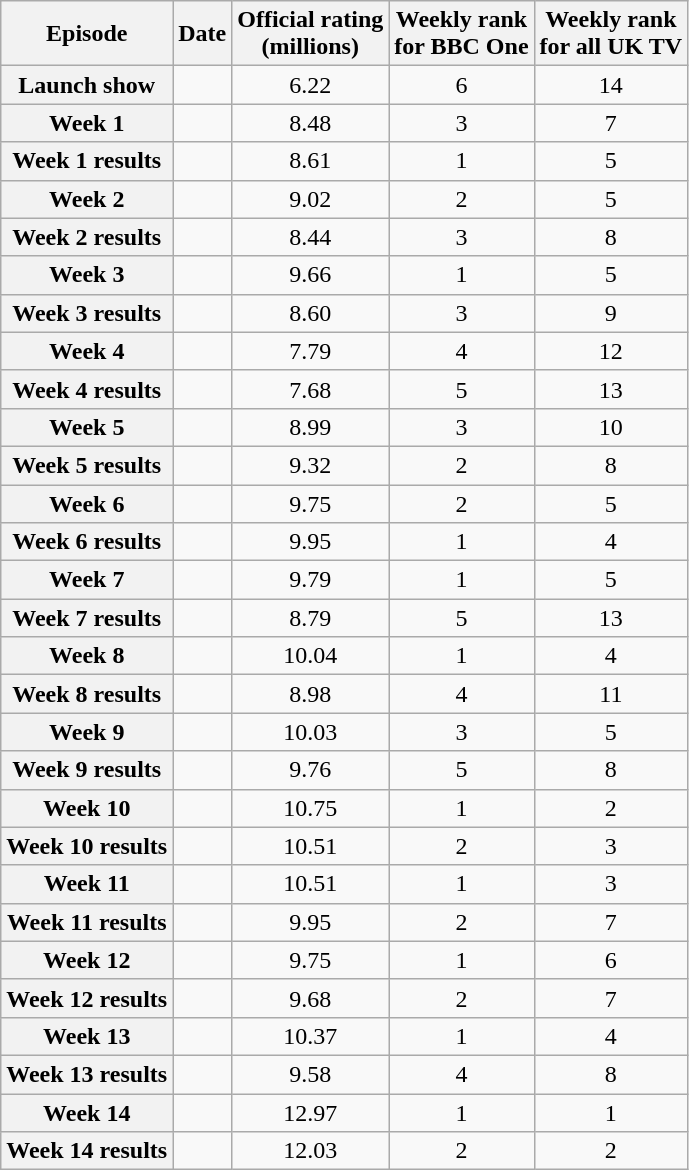<table class="wikitable sortable" style="text-align:center">
<tr>
<th scope="col">Episode</th>
<th scope="col">Date</th>
<th scope="col">Official rating<br>(millions)</th>
<th scope="col">Weekly rank<br>for BBC One</th>
<th scope="col">Weekly rank<br>for all UK TV</th>
</tr>
<tr>
<th scope="row">Launch show</th>
<td></td>
<td>6.22</td>
<td>6</td>
<td>14</td>
</tr>
<tr>
<th scope="row">Week 1</th>
<td></td>
<td>8.48</td>
<td>3</td>
<td>7</td>
</tr>
<tr>
<th scope="row">Week 1 results</th>
<td></td>
<td>8.61</td>
<td>1</td>
<td>5</td>
</tr>
<tr>
<th scope="row">Week 2</th>
<td></td>
<td>9.02</td>
<td>2</td>
<td>5</td>
</tr>
<tr>
<th scope="row">Week 2 results</th>
<td></td>
<td>8.44</td>
<td>3</td>
<td>8</td>
</tr>
<tr>
<th scope="row">Week 3</th>
<td></td>
<td>9.66</td>
<td>1</td>
<td>5</td>
</tr>
<tr>
<th scope="row">Week 3 results</th>
<td></td>
<td>8.60</td>
<td>3</td>
<td>9</td>
</tr>
<tr>
<th scope="row">Week 4</th>
<td></td>
<td>7.79</td>
<td>4</td>
<td>12</td>
</tr>
<tr>
<th scope="row">Week 4 results</th>
<td></td>
<td>7.68</td>
<td>5</td>
<td>13</td>
</tr>
<tr>
<th scope="row">Week 5</th>
<td></td>
<td>8.99</td>
<td>3</td>
<td>10</td>
</tr>
<tr>
<th scope="row">Week 5 results</th>
<td></td>
<td>9.32</td>
<td>2</td>
<td>8</td>
</tr>
<tr>
<th scope="row">Week 6</th>
<td></td>
<td>9.75</td>
<td>2</td>
<td>5</td>
</tr>
<tr>
<th scope="row">Week 6 results</th>
<td></td>
<td>9.95</td>
<td>1</td>
<td>4</td>
</tr>
<tr>
<th scope="row">Week 7</th>
<td></td>
<td>9.79</td>
<td>1</td>
<td>5</td>
</tr>
<tr>
<th scope="row">Week 7 results</th>
<td></td>
<td>8.79</td>
<td>5</td>
<td>13</td>
</tr>
<tr>
<th scope="row">Week 8</th>
<td></td>
<td>10.04</td>
<td>1</td>
<td>4</td>
</tr>
<tr>
<th scope="row">Week 8 results</th>
<td></td>
<td>8.98</td>
<td>4</td>
<td>11</td>
</tr>
<tr>
<th scope="row">Week 9</th>
<td></td>
<td>10.03</td>
<td>3</td>
<td>5</td>
</tr>
<tr>
<th scope="row">Week 9 results</th>
<td></td>
<td>9.76</td>
<td>5</td>
<td>8</td>
</tr>
<tr>
<th scope="row">Week 10</th>
<td></td>
<td>10.75</td>
<td>1</td>
<td>2</td>
</tr>
<tr>
<th scope="row">Week 10 results</th>
<td></td>
<td>10.51</td>
<td>2</td>
<td>3</td>
</tr>
<tr>
<th scope="row">Week 11</th>
<td></td>
<td>10.51</td>
<td>1</td>
<td>3</td>
</tr>
<tr>
<th scope="row">Week 11 results</th>
<td></td>
<td>9.95</td>
<td>2</td>
<td>7</td>
</tr>
<tr>
<th scope="row">Week 12</th>
<td></td>
<td>9.75</td>
<td>1</td>
<td>6</td>
</tr>
<tr>
<th scope="row">Week 12 results</th>
<td></td>
<td>9.68</td>
<td>2</td>
<td>7</td>
</tr>
<tr>
<th scope="row">Week 13</th>
<td></td>
<td>10.37</td>
<td>1</td>
<td>4</td>
</tr>
<tr>
<th scope="row">Week 13 results</th>
<td></td>
<td>9.58</td>
<td>4</td>
<td>8</td>
</tr>
<tr>
<th scope="row">Week 14</th>
<td></td>
<td>12.97</td>
<td>1</td>
<td>1</td>
</tr>
<tr>
<th scope="row">Week 14 results</th>
<td></td>
<td>12.03</td>
<td>2</td>
<td>2</td>
</tr>
</table>
